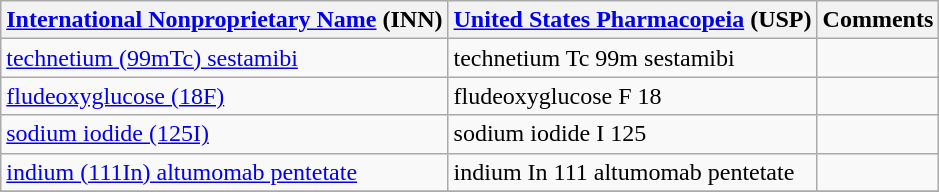<table class=wikitable border=1>
<tr>
<th><a href='#'>International Nonproprietary Name</a> (INN)</th>
<th><a href='#'>United States Pharmacopeia</a> (USP)</th>
<th>Comments</th>
</tr>
<tr>
<td><a href='#'>technetium (99mTc) sestamibi</a></td>
<td>technetium Tc 99m sestamibi</td>
<td> </td>
</tr>
<tr>
<td><a href='#'>fludeoxyglucose (18F)</a></td>
<td>fludeoxyglucose F 18</td>
<td> </td>
</tr>
<tr>
<td><a href='#'>sodium iodide (125I)</a></td>
<td>sodium iodide I 125</td>
<td> </td>
</tr>
<tr>
<td><a href='#'>indium (111In) altumomab pentetate</a></td>
<td>indium In 111 altumomab pentetate</td>
<td> </td>
</tr>
<tr>
</tr>
</table>
